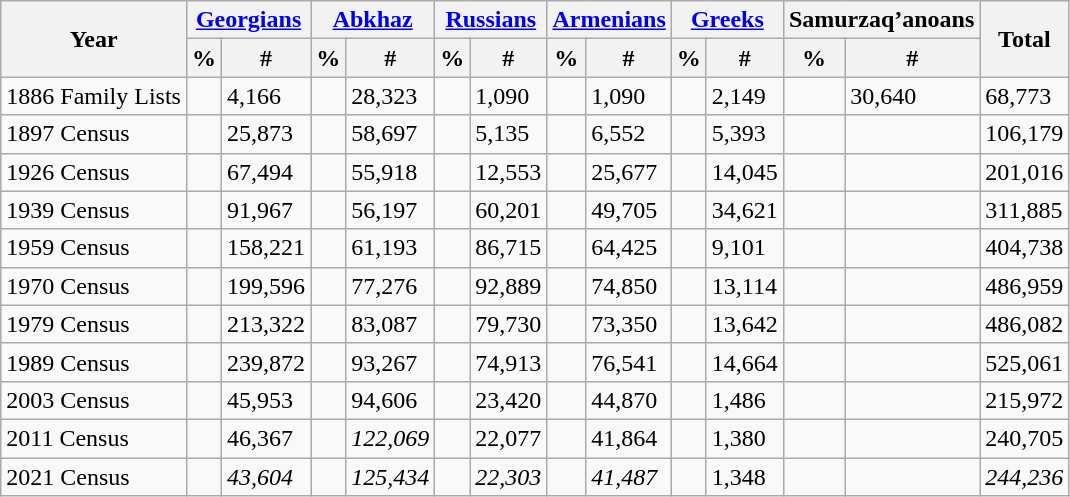<table class="wikitable">
<tr>
<th rowspan=2>Year</th>
<th colspan=2><a href='#'>Georgians</a></th>
<th colspan=2><a href='#'>Abkhaz</a></th>
<th colspan=2><a href='#'>Russians</a></th>
<th colspan=2><a href='#'>Armenians</a></th>
<th colspan=2><a href='#'>Greeks</a></th>
<th colspan=2>Samurzaq’anoans</th>
<th rowspan=2>Total</th>
</tr>
<tr>
<th>%</th>
<th>#</th>
<th>%</th>
<th>#</th>
<th>%</th>
<th>#</th>
<th>%</th>
<th>#</th>
<th>%</th>
<th>#</th>
<th>%</th>
<th>#</th>
</tr>
<tr>
<td>1886 Family Lists</td>
<td></td>
<td>4,166</td>
<td></td>
<td>28,323</td>
<td></td>
<td>1,090</td>
<td></td>
<td>1,090</td>
<td></td>
<td>2,149</td>
<td></td>
<td>30,640</td>
<td>68,773</td>
</tr>
<tr>
<td>1897 Census</td>
<td></td>
<td>25,873</td>
<td></td>
<td>58,697</td>
<td></td>
<td>5,135</td>
<td></td>
<td>6,552</td>
<td></td>
<td>5,393</td>
<td></td>
<td></td>
<td>106,179</td>
</tr>
<tr>
<td>1926 Census</td>
<td></td>
<td>67,494</td>
<td></td>
<td>55,918</td>
<td></td>
<td>12,553</td>
<td></td>
<td>25,677</td>
<td></td>
<td>14,045</td>
<td></td>
<td></td>
<td>201,016</td>
</tr>
<tr>
<td>1939 Census</td>
<td></td>
<td>91,967</td>
<td></td>
<td>56,197</td>
<td></td>
<td>60,201</td>
<td></td>
<td>49,705</td>
<td></td>
<td>34,621</td>
<td></td>
<td></td>
<td>311,885</td>
</tr>
<tr>
<td>1959 Census</td>
<td></td>
<td>158,221</td>
<td></td>
<td>61,193</td>
<td></td>
<td>86,715</td>
<td></td>
<td>64,425</td>
<td></td>
<td>9,101</td>
<td></td>
<td></td>
<td>404,738</td>
</tr>
<tr>
<td>1970 Census</td>
<td></td>
<td>199,596</td>
<td></td>
<td>77,276</td>
<td></td>
<td>92,889</td>
<td></td>
<td>74,850</td>
<td></td>
<td>13,114</td>
<td></td>
<td></td>
<td>486,959</td>
</tr>
<tr>
<td>1979 Census</td>
<td></td>
<td>213,322</td>
<td></td>
<td>83,087</td>
<td></td>
<td>79,730</td>
<td></td>
<td>73,350</td>
<td></td>
<td>13,642</td>
<td></td>
<td></td>
<td>486,082</td>
</tr>
<tr>
<td>1989 Census</td>
<td></td>
<td>239,872</td>
<td></td>
<td>93,267</td>
<td></td>
<td>74,913</td>
<td></td>
<td>76,541</td>
<td></td>
<td>14,664</td>
<td></td>
<td></td>
<td>525,061</td>
</tr>
<tr>
<td>2003 Census</td>
<td></td>
<td>45,953</td>
<td></td>
<td>94,606</td>
<td></td>
<td>23,420</td>
<td></td>
<td>44,870</td>
<td></td>
<td>1,486</td>
<td></td>
<td></td>
<td>215,972</td>
</tr>
<tr>
<td>2011 Census</td>
<td></td>
<td>46,367</td>
<td></td>
<td><em>122,069</em></td>
<td></td>
<td>22,077</td>
<td></td>
<td>41,864</td>
<td></td>
<td>1,380</td>
<td></td>
<td></td>
<td>240,705</td>
</tr>
<tr>
<td>2021 Census</td>
<td></td>
<td><em>43,604</em></td>
<td></td>
<td><em>125,434</em></td>
<td></td>
<td><em>22,303</em></td>
<td></td>
<td><em>41,487</em></td>
<td></td>
<td>1,348</td>
<td></td>
<td></td>
<td><em>244,236</em></td>
</tr>
</table>
